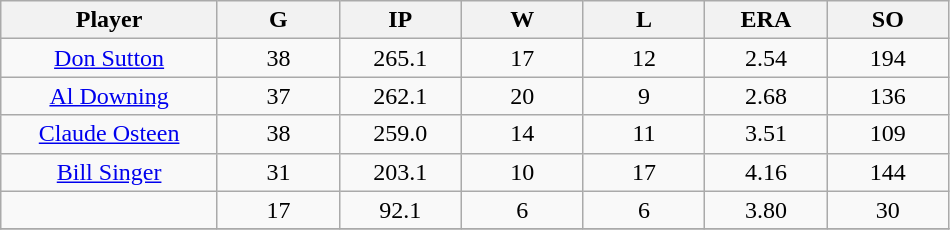<table class="wikitable sortable">
<tr>
<th bgcolor="#DDDDFF" width="16%">Player</th>
<th bgcolor="#DDDDFF" width="9%">G</th>
<th bgcolor="#DDDDFF" width="9%">IP</th>
<th bgcolor="#DDDDFF" width="9%">W</th>
<th bgcolor="#DDDDFF" width="9%">L</th>
<th bgcolor="#DDDDFF" width="9%">ERA</th>
<th bgcolor="#DDDDFF" width="9%">SO</th>
</tr>
<tr align="center">
<td><a href='#'>Don Sutton</a></td>
<td>38</td>
<td>265.1</td>
<td>17</td>
<td>12</td>
<td>2.54</td>
<td>194</td>
</tr>
<tr align="center">
<td><a href='#'>Al Downing</a></td>
<td>37</td>
<td>262.1</td>
<td>20</td>
<td>9</td>
<td>2.68</td>
<td>136</td>
</tr>
<tr align="center">
<td><a href='#'>Claude Osteen</a></td>
<td>38</td>
<td>259.0</td>
<td>14</td>
<td>11</td>
<td>3.51</td>
<td>109</td>
</tr>
<tr align="center">
<td><a href='#'>Bill Singer</a></td>
<td>31</td>
<td>203.1</td>
<td>10</td>
<td>17</td>
<td>4.16</td>
<td>144</td>
</tr>
<tr align="center">
<td></td>
<td>17</td>
<td>92.1</td>
<td>6</td>
<td>6</td>
<td>3.80</td>
<td>30</td>
</tr>
<tr align="center">
</tr>
</table>
